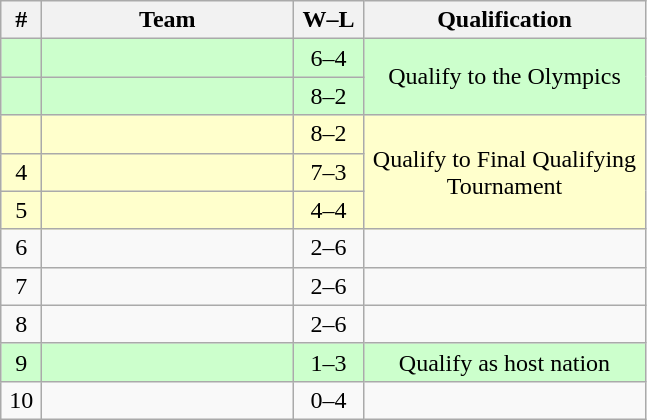<table class=wikitable style="text-align:center;">
<tr>
<th width=20px>#</th>
<th width=160px>Team</th>
<th width=40px>W–L</th>
<th width=180px>Qualification</th>
</tr>
<tr bgcolor=#CCFFCC>
<td></td>
<td align=left></td>
<td>6–4</td>
<td rowspan=2>Qualify to the Olympics</td>
</tr>
<tr bgcolor=#CCFFCC>
<td></td>
<td align=left></td>
<td>8–2</td>
</tr>
<tr bgcolor=#FFFFCC>
<td></td>
<td align=left></td>
<td>8–2</td>
<td rowspan=3>Qualify to Final Qualifying Tournament</td>
</tr>
<tr bgcolor=#FFFFCC>
<td>4</td>
<td align=left></td>
<td>7–3</td>
</tr>
<tr bgcolor=#FFFFCC>
<td>5</td>
<td align=left></td>
<td>4–4</td>
</tr>
<tr>
<td>6</td>
<td align=left></td>
<td>2–6</td>
<td></td>
</tr>
<tr>
<td>7</td>
<td align=left></td>
<td>2–6</td>
<td></td>
</tr>
<tr>
<td>8</td>
<td align=left></td>
<td>2–6</td>
<td></td>
</tr>
<tr bgcolor=#CCFFCC>
<td>9</td>
<td align=left></td>
<td>1–3</td>
<td>Qualify as host nation</td>
</tr>
<tr>
<td>10</td>
<td align=left></td>
<td>0–4</td>
<td></td>
</tr>
</table>
